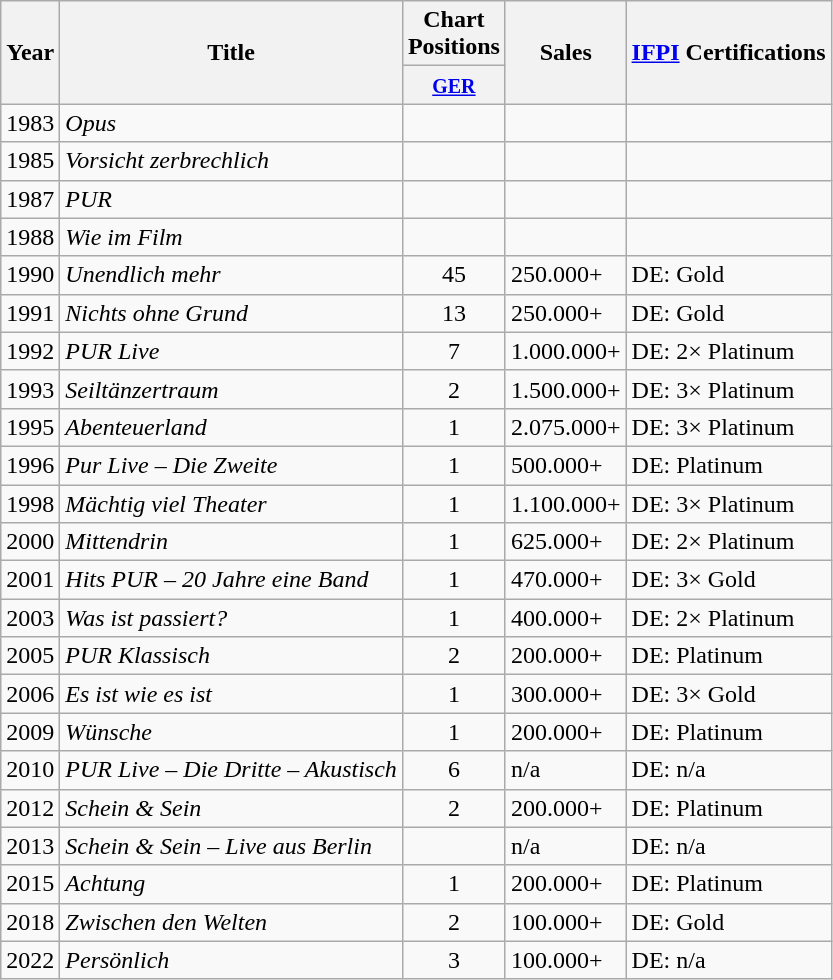<table class="wikitable">
<tr>
<th rowspan="2">Year</th>
<th rowspan="2">Title</th>
<th colspan="1">Chart Positions</th>
<th rowspan="2">Sales</th>
<th rowspan="2"><a href='#'>IFPI</a> Certifications</th>
</tr>
<tr>
<th width="40"><small><a href='#'>GER</a></small></th>
</tr>
<tr>
<td>1983</td>
<td><em>Opus</em></td>
<td align="center"></td>
<td></td>
<td></td>
</tr>
<tr>
<td>1985</td>
<td><em>Vorsicht zerbrechlich</em></td>
<td align="center"></td>
<td></td>
<td></td>
</tr>
<tr>
<td>1987</td>
<td><em>PUR</em></td>
<td align="center"></td>
<td></td>
<td></td>
</tr>
<tr>
<td>1988</td>
<td><em>Wie im Film</em></td>
<td align="center"></td>
<td></td>
<td></td>
</tr>
<tr>
<td>1990</td>
<td><em>Unendlich mehr</em></td>
<td align="center">45</td>
<td>250.000+</td>
<td>DE: Gold</td>
</tr>
<tr>
<td>1991</td>
<td><em>Nichts ohne Grund</em></td>
<td align="center">13</td>
<td>250.000+</td>
<td>DE: Gold</td>
</tr>
<tr>
<td>1992</td>
<td><em>PUR Live</em></td>
<td align="center">7</td>
<td>1.000.000+</td>
<td>DE: 2× Platinum</td>
</tr>
<tr>
<td>1993</td>
<td><em>Seiltänzertraum</em></td>
<td align="center">2</td>
<td>1.500.000+</td>
<td>DE: 3× Platinum</td>
</tr>
<tr>
<td>1995</td>
<td><em>Abenteuerland</em></td>
<td align="center">1</td>
<td>2.075.000+</td>
<td>DE: 3× Platinum</td>
</tr>
<tr>
<td>1996</td>
<td><em>Pur Live – Die Zweite</em></td>
<td align="center">1</td>
<td>500.000+</td>
<td>DE: Platinum</td>
</tr>
<tr>
<td>1998</td>
<td><em>Mächtig viel Theater</em></td>
<td align="center">1</td>
<td>1.100.000+</td>
<td>DE: 3× Platinum</td>
</tr>
<tr>
<td>2000</td>
<td><em>Mittendrin</em></td>
<td align="center">1</td>
<td>625.000+</td>
<td>DE: 2× Platinum</td>
</tr>
<tr>
<td>2001</td>
<td><em>Hits PUR – 20 Jahre eine Band</em></td>
<td align="center">1</td>
<td>470.000+</td>
<td>DE: 3× Gold</td>
</tr>
<tr>
<td>2003</td>
<td><em>Was ist passiert?</em></td>
<td align="center">1</td>
<td>400.000+</td>
<td>DE: 2× Platinum</td>
</tr>
<tr>
<td>2005</td>
<td><em>PUR Klassisch</em></td>
<td align="center">2</td>
<td>200.000+</td>
<td>DE: Platinum</td>
</tr>
<tr>
<td>2006</td>
<td><em>Es ist wie es ist</em></td>
<td align="center">1</td>
<td>300.000+</td>
<td>DE: 3× Gold</td>
</tr>
<tr>
<td>2009</td>
<td><em>Wünsche</em></td>
<td align="center">1</td>
<td>200.000+</td>
<td>DE: Platinum</td>
</tr>
<tr>
<td>2010</td>
<td><em>PUR Live – Die Dritte – Akustisch</em></td>
<td align="center">6</td>
<td>n/a</td>
<td>DE: n/a</td>
</tr>
<tr>
<td>2012</td>
<td><em>Schein & Sein</em></td>
<td align="center">2</td>
<td>200.000+</td>
<td>DE: Platinum</td>
</tr>
<tr>
<td>2013</td>
<td><em>Schein & Sein – Live aus Berlin</em></td>
<td align="center"></td>
<td>n/a</td>
<td>DE: n/a</td>
</tr>
<tr>
<td>2015</td>
<td><em>Achtung</em></td>
<td align="center">1</td>
<td>200.000+</td>
<td>DE: Platinum</td>
</tr>
<tr>
<td>2018</td>
<td><em>Zwischen den Welten</em></td>
<td align="center">2</td>
<td>100.000+</td>
<td>DE: Gold</td>
</tr>
<tr>
<td>2022</td>
<td><em>Persönlich</em></td>
<td align="center">3</td>
<td>100.000+</td>
<td>DE: n/a</td>
</tr>
</table>
